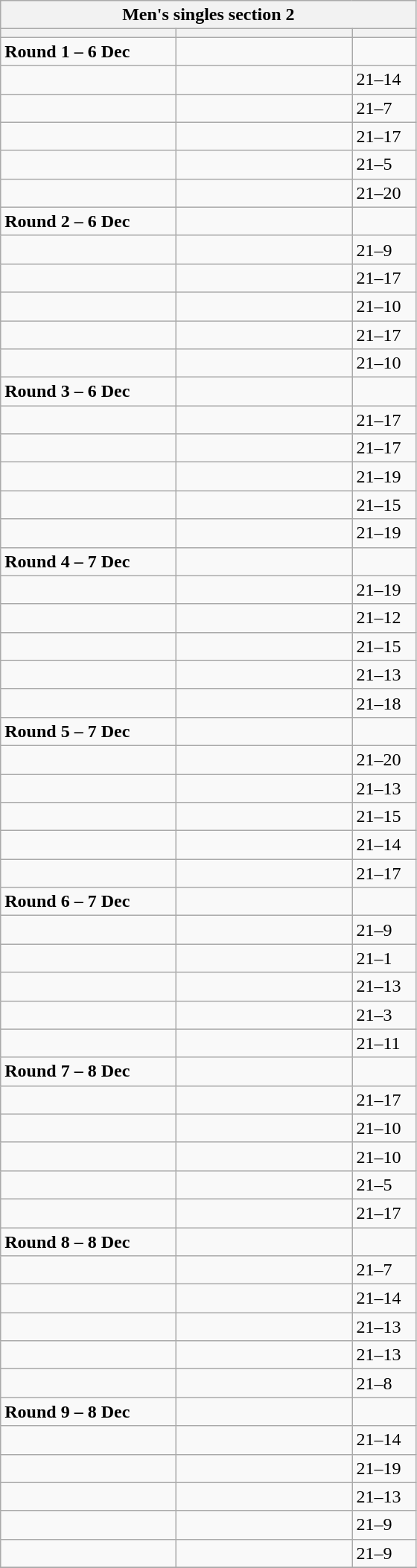<table class="wikitable">
<tr>
<th colspan="3">Men's singles section 2</th>
</tr>
<tr>
<th width=150></th>
<th width=150></th>
<th width=50></th>
</tr>
<tr>
<td><strong>Round 1 – 6 Dec</strong></td>
<td></td>
<td></td>
</tr>
<tr>
<td></td>
<td></td>
<td>21–14</td>
</tr>
<tr>
<td></td>
<td></td>
<td>21–7</td>
</tr>
<tr>
<td></td>
<td></td>
<td>21–17</td>
</tr>
<tr>
<td></td>
<td></td>
<td>21–5</td>
</tr>
<tr>
<td></td>
<td></td>
<td>21–20</td>
</tr>
<tr>
<td><strong>Round 2 – 6 Dec</strong></td>
<td></td>
<td></td>
</tr>
<tr>
<td></td>
<td></td>
<td>21–9</td>
</tr>
<tr>
<td></td>
<td></td>
<td>21–17</td>
</tr>
<tr>
<td></td>
<td></td>
<td>21–10</td>
</tr>
<tr>
<td></td>
<td></td>
<td>21–17</td>
</tr>
<tr>
<td></td>
<td></td>
<td>21–10</td>
</tr>
<tr>
<td><strong>Round 3 – 6 Dec</strong></td>
<td></td>
<td></td>
</tr>
<tr>
<td></td>
<td></td>
<td>21–17</td>
</tr>
<tr>
<td></td>
<td></td>
<td>21–17</td>
</tr>
<tr>
<td></td>
<td></td>
<td>21–19</td>
</tr>
<tr>
<td></td>
<td></td>
<td>21–15</td>
</tr>
<tr>
<td></td>
<td></td>
<td>21–19</td>
</tr>
<tr>
<td><strong>Round 4 – 7 Dec</strong></td>
<td></td>
<td></td>
</tr>
<tr>
<td></td>
<td></td>
<td>21–19</td>
</tr>
<tr>
<td></td>
<td></td>
<td>21–12</td>
</tr>
<tr>
<td></td>
<td></td>
<td>21–15</td>
</tr>
<tr>
<td></td>
<td></td>
<td>21–13</td>
</tr>
<tr>
<td></td>
<td></td>
<td>21–18</td>
</tr>
<tr>
<td><strong>Round 5 – 7 Dec</strong></td>
<td></td>
<td></td>
</tr>
<tr>
<td></td>
<td></td>
<td>21–20</td>
</tr>
<tr>
<td></td>
<td></td>
<td>21–13</td>
</tr>
<tr>
<td></td>
<td></td>
<td>21–15</td>
</tr>
<tr>
<td></td>
<td></td>
<td>21–14</td>
</tr>
<tr>
<td></td>
<td></td>
<td>21–17</td>
</tr>
<tr>
<td><strong>Round 6  – 7 Dec</strong></td>
<td></td>
<td></td>
</tr>
<tr>
<td></td>
<td></td>
<td>21–9</td>
</tr>
<tr>
<td></td>
<td></td>
<td>21–1</td>
</tr>
<tr>
<td></td>
<td></td>
<td>21–13</td>
</tr>
<tr>
<td></td>
<td></td>
<td>21–3</td>
</tr>
<tr>
<td></td>
<td></td>
<td>21–11</td>
</tr>
<tr>
<td><strong>Round 7 – 8 Dec</strong></td>
<td></td>
<td></td>
</tr>
<tr>
<td></td>
<td></td>
<td>21–17</td>
</tr>
<tr>
<td></td>
<td></td>
<td>21–10</td>
</tr>
<tr>
<td></td>
<td></td>
<td>21–10</td>
</tr>
<tr>
<td></td>
<td></td>
<td>21–5</td>
</tr>
<tr>
<td></td>
<td></td>
<td>21–17</td>
</tr>
<tr>
<td><strong>Round 8 – 8 Dec</strong></td>
<td></td>
<td></td>
</tr>
<tr>
<td></td>
<td></td>
<td>21–7</td>
</tr>
<tr>
<td></td>
<td></td>
<td>21–14</td>
</tr>
<tr>
<td></td>
<td></td>
<td>21–13</td>
</tr>
<tr>
<td></td>
<td></td>
<td>21–13</td>
</tr>
<tr>
<td></td>
<td></td>
<td>21–8</td>
</tr>
<tr>
<td><strong>Round 9 – 8 Dec</strong></td>
<td></td>
<td></td>
</tr>
<tr>
<td></td>
<td></td>
<td>21–14</td>
</tr>
<tr>
<td></td>
<td></td>
<td>21–19</td>
</tr>
<tr>
<td></td>
<td></td>
<td>21–13</td>
</tr>
<tr>
<td></td>
<td></td>
<td>21–9</td>
</tr>
<tr>
<td></td>
<td></td>
<td>21–9</td>
</tr>
<tr>
</tr>
</table>
